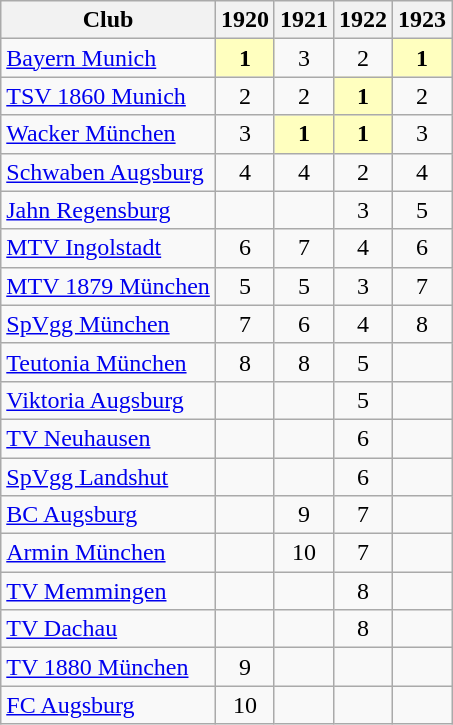<table class="wikitable">
<tr>
<th>Club</th>
<th>1920</th>
<th>1921</th>
<th>1922</th>
<th>1923</th>
</tr>
<tr align="center">
<td align="left"><a href='#'>Bayern Munich</a></td>
<td style="background:#ffffbf"><strong>1</strong></td>
<td>3</td>
<td>2</td>
<td style="background:#ffffbf"><strong>1</strong></td>
</tr>
<tr align="center">
<td align="left"><a href='#'>TSV 1860 Munich</a></td>
<td>2</td>
<td>2</td>
<td style="background:#ffffbf"><strong>1</strong></td>
<td>2</td>
</tr>
<tr align="center">
<td align="left"><a href='#'>Wacker München</a></td>
<td>3</td>
<td style="background:#ffffbf"><strong>1</strong></td>
<td style="background:#ffffbf"><strong>1</strong></td>
<td>3</td>
</tr>
<tr align="center">
<td align="left"><a href='#'>Schwaben Augsburg</a></td>
<td>4</td>
<td>4</td>
<td>2</td>
<td>4</td>
</tr>
<tr align="center">
<td align="left"><a href='#'>Jahn Regensburg</a></td>
<td></td>
<td></td>
<td>3</td>
<td>5</td>
</tr>
<tr align="center">
<td align="left"><a href='#'>MTV Ingolstadt</a></td>
<td>6</td>
<td>7</td>
<td>4</td>
<td>6</td>
</tr>
<tr align="center">
<td align="left"><a href='#'>MTV 1879 München</a></td>
<td>5</td>
<td>5</td>
<td>3</td>
<td>7</td>
</tr>
<tr align="center">
<td align="left"><a href='#'>SpVgg München</a></td>
<td>7</td>
<td>6</td>
<td>4</td>
<td>8</td>
</tr>
<tr align="center">
<td align="left"><a href='#'>Teutonia München</a></td>
<td>8</td>
<td>8</td>
<td>5</td>
<td></td>
</tr>
<tr align="center">
<td align="left"><a href='#'>Viktoria Augsburg</a></td>
<td></td>
<td></td>
<td>5</td>
<td></td>
</tr>
<tr align="center">
<td align="left"><a href='#'>TV Neuhausen</a></td>
<td></td>
<td></td>
<td>6</td>
<td></td>
</tr>
<tr align="center">
<td align="left"><a href='#'>SpVgg Landshut</a></td>
<td></td>
<td></td>
<td>6</td>
<td></td>
</tr>
<tr align="center">
<td align="left"><a href='#'>BC Augsburg</a></td>
<td></td>
<td>9</td>
<td>7</td>
<td></td>
</tr>
<tr align="center">
<td align="left"><a href='#'>Armin München</a></td>
<td></td>
<td>10</td>
<td>7</td>
<td></td>
</tr>
<tr align="center">
<td align="left"><a href='#'>TV Memmingen</a></td>
<td></td>
<td></td>
<td>8</td>
<td></td>
</tr>
<tr align="center">
<td align="left"><a href='#'>TV Dachau</a></td>
<td></td>
<td></td>
<td>8</td>
<td></td>
</tr>
<tr align="center">
<td align="left"><a href='#'>TV 1880 München</a></td>
<td>9</td>
<td></td>
<td></td>
<td></td>
</tr>
<tr align="center">
<td align="left"><a href='#'>FC Augsburg</a></td>
<td>10</td>
<td></td>
<td></td>
<td></td>
</tr>
</table>
